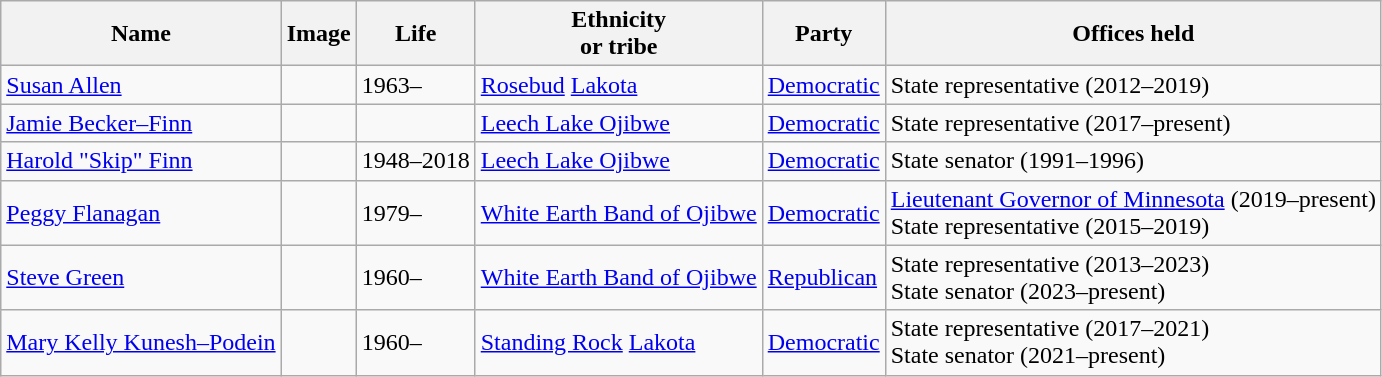<table class="wikitable">
<tr>
<th>Name</th>
<th>Image</th>
<th>Life</th>
<th>Ethnicity<br>or tribe</th>
<th>Party</th>
<th>Offices held</th>
</tr>
<tr>
<td style="white-space:nowrap;"><a href='#'>Susan Allen</a></td>
<td></td>
<td>1963–</td>
<td><a href='#'>Rosebud</a> <a href='#'>Lakota</a></td>
<td><a href='#'>Democratic</a></td>
<td>State representative (2012–2019)</td>
</tr>
<tr>
<td style="white-space:nowrap;"><a href='#'>Jamie Becker–Finn</a></td>
<td></td>
<td></td>
<td><a href='#'>Leech Lake Ojibwe</a></td>
<td><a href='#'>Democratic</a></td>
<td>State representative (2017–present)</td>
</tr>
<tr>
<td style="white-space:nowrap;"><a href='#'>Harold "Skip" Finn</a></td>
<td></td>
<td>1948–2018</td>
<td><a href='#'>Leech Lake Ojibwe</a></td>
<td><a href='#'>Democratic</a></td>
<td>State senator (1991–1996)</td>
</tr>
<tr>
<td style="white-space:nowrap;"><a href='#'>Peggy Flanagan</a></td>
<td></td>
<td>1979–</td>
<td><a href='#'>White Earth Band of Ojibwe</a></td>
<td><a href='#'>Democratic</a></td>
<td><a href='#'>Lieutenant Governor of Minnesota</a> (2019–present) <br>State representative (2015–2019)</td>
</tr>
<tr>
<td style="white-space:nowrap;"><a href='#'>Steve Green</a></td>
<td></td>
<td>1960–</td>
<td><a href='#'>White Earth Band of Ojibwe</a></td>
<td><a href='#'>Republican</a></td>
<td>State representative (2013–2023)<br>State senator (2023–present)</td>
</tr>
<tr>
<td style="white-space:nowrap;"><a href='#'>Mary Kelly Kunesh–Podein</a></td>
<td></td>
<td>1960–</td>
<td><a href='#'>Standing Rock</a> <a href='#'>Lakota</a></td>
<td><a href='#'>Democratic</a></td>
<td>State representative (2017–2021)<br>State senator (2021–present)</td>
</tr>
</table>
